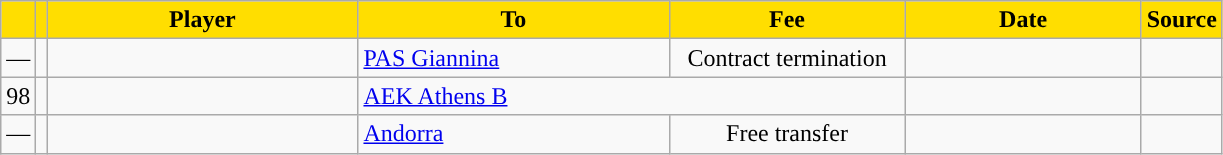<table class="wikitable sortable">
<tr>
<th style="background:#FFDE00"></th>
<th style="background:#FFDE00"></th>
<th width=200 style="background:#FFDE00">Player</th>
<th width=200 style="background:#FFDE00">To</th>
<th width=150 style="background:#FFDE00">Fee</th>
<th width=150 style="background:#FFDE00">Date</th>
<th style="background:#FFDE00">Source</th>
</tr>
<tr>
<td align=center>—</td>
<td align=center></td>
<td></td>
<td> <a href='#'>PAS Giannina</a></td>
<td align=center>Contract termination</td>
<td align=center></td>
<td align=center></td>
</tr>
<tr>
<td align=center>98</td>
<td align=center></td>
<td></td>
<td colspan=2> <a href='#'>AEK Athens Β</a></td>
<td align=center></td>
<td align=center></td>
</tr>
<tr>
<td align=center>—</td>
<td align=center></td>
<td></td>
<td> <a href='#'>Andorra</a></td>
<td align=center>Free transfer</td>
<td align=center></td>
<td align=center></td>
</tr>
</table>
